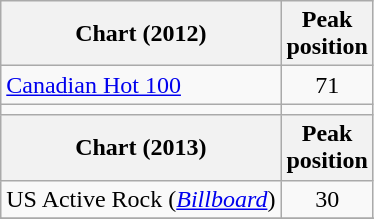<table class="wikitable sortable">
<tr>
<th>Chart (2012)</th>
<th>Peak<br>position</th>
</tr>
<tr>
<td><a href='#'>Canadian Hot 100</a></td>
<td align="center">71</td>
</tr>
<tr>
<td></td>
</tr>
<tr>
<th>Chart (2013)</th>
<th>Peak<br>position</th>
</tr>
<tr>
<td align="left">US Active Rock (<a href='#'><em>Billboard</em></a>)</td>
<td align="center">30</td>
</tr>
<tr>
</tr>
<tr>
</tr>
</table>
